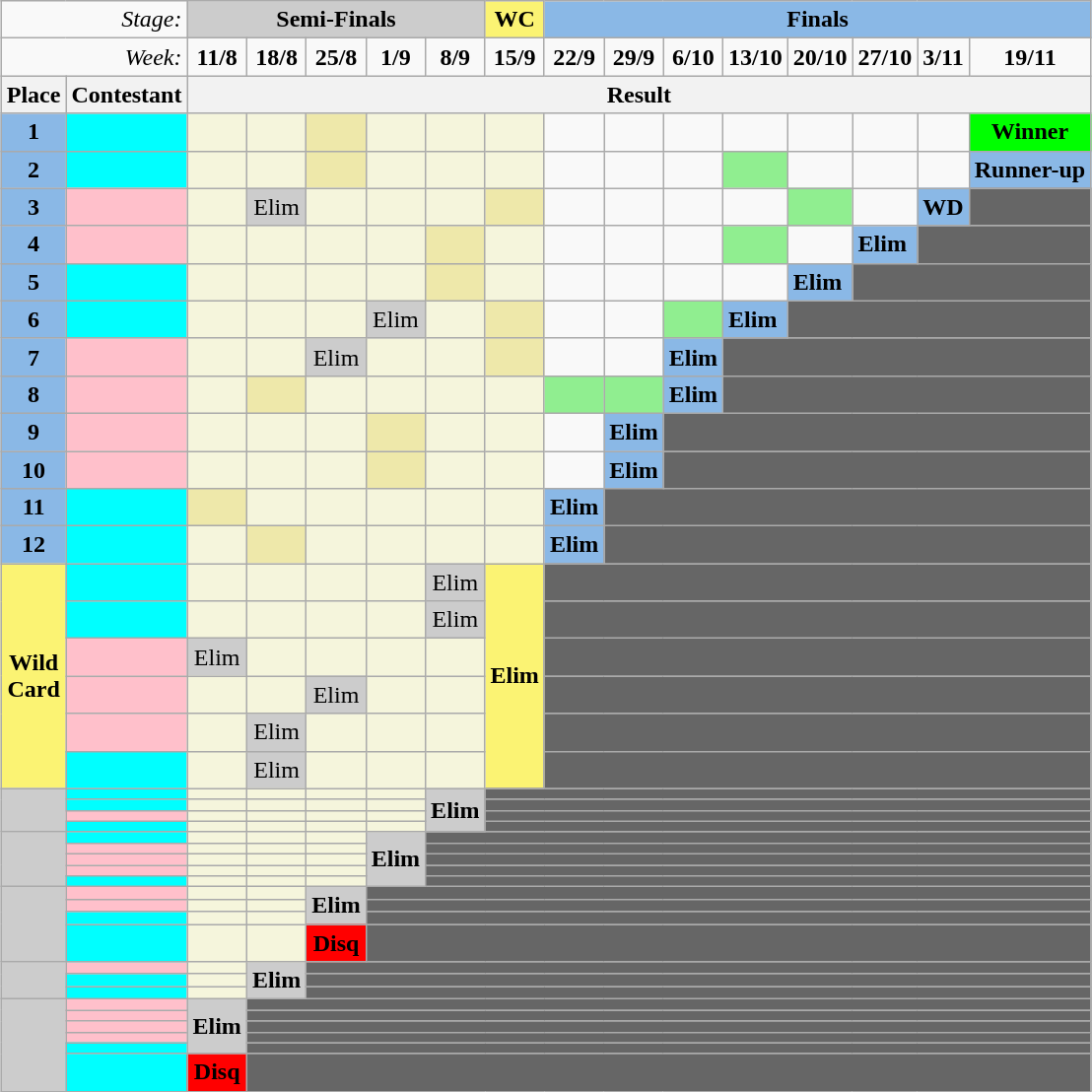<table class="wikitable" style="margin:1em auto;">
<tr>
<td colspan="2" align="right"><em>Stage:</em></td>
<td colspan="5" bgcolor="CCCCCC" align="Center"><strong>Semi-Finals</strong></td>
<td colspan="1" bgcolor="#FBF373" align="center"><strong>WC</strong></td>
<td colspan="11" bgcolor="#8ab8e6" align="Center"><strong>Finals</strong></td>
</tr>
<tr>
<td colspan="2" align="right"><em>Week:</em></td>
<td align="center"><strong>11/8</strong></td>
<td align="center"><strong>18/8</strong></td>
<td align="center"><strong>25/8</strong></td>
<td align="center"><strong>1/9</strong></td>
<td align="center"><strong>8/9</strong></td>
<td align="center"><strong>15/9</strong></td>
<td align="center"><strong>22/9</strong></td>
<td align="center"><strong>29/9</strong></td>
<td align="center"><strong>6/10</strong></td>
<td align="center"><strong>13/10</strong></td>
<td align="center"><strong>20/10</strong></td>
<td align="center"><strong>27/10</strong></td>
<td align="center"><strong>3/11</strong></td>
<td align="center"><strong>19/11</strong></td>
</tr>
<tr>
<th>Place</th>
<th>Contestant</th>
<th colspan="14" align="center">Result</th>
</tr>
<tr>
<td align="center" bgcolor="#8ab8e6"><strong>1</strong></td>
<td bgcolor="cyan"></td>
<td bgcolor="F5F5DC"></td>
<td bgcolor="F5F5DC"></td>
<td bgcolor="palegoldenrod" align="center"></td>
<td bgcolor="F5F5DC"></td>
<td bgcolor="F5F5DC"></td>
<td bgcolor="F5F5DC"></td>
<td></td>
<td></td>
<td></td>
<td></td>
<td></td>
<td></td>
<td></td>
<td align="center" bgcolor=lime><strong>Winner</strong></td>
</tr>
<tr>
<td align="center" bgcolor="#8ab8e6"><strong>2</strong></td>
<td bgcolor="cyan"></td>
<td bgcolor="F5F5DC"></td>
<td bgcolor="F5F5DC"></td>
<td bgcolor="palegoldenrod" align="center"></td>
<td bgcolor="F5F5DC"></td>
<td bgcolor="F5F5DC"></td>
<td bgcolor="F5F5DC"></td>
<td></td>
<td></td>
<td></td>
<td bgcolor="lightgreen" align="center"></td>
<td></td>
<td></td>
<td></td>
<td align="center" bgcolor="#8ab8e6"><strong>Runner-up</strong></td>
</tr>
<tr>
<td align="center" bgcolor="#8ab8e6"><strong>3</strong></td>
<td bgcolor="pink"></td>
<td bgcolor="F5F5DC"></td>
<td bgcolor="#CCCCCC" align="center">Elim</td>
<td bgcolor="F5F5DC"></td>
<td bgcolor="F5F5DC"></td>
<td bgcolor="F5F5DC"></td>
<td bgcolor="palegoldenrod" align="center"></td>
<td></td>
<td></td>
<td></td>
<td></td>
<td bgcolor="lightgreen" align="center"></td>
<td></td>
<td bgcolor="#8ab8e6"><strong>WD</strong></td>
<td bgcolor="666666" colspan="3"></td>
</tr>
<tr>
<td align="center" bgcolor="#8ab8e6"><strong>4</strong></td>
<td bgcolor="pink"></td>
<td bgcolor="F5F5DC"></td>
<td bgcolor="F5F5DC"></td>
<td bgcolor="F5F5DC"></td>
<td bgcolor="F5F5DC"></td>
<td bgcolor="palegoldenrod" align="center"></td>
<td bgcolor="F5F5DC"></td>
<td></td>
<td></td>
<td></td>
<td bgcolor="lightgreen" align="center"></td>
<td></td>
<td bgcolor="#8ab8e6"><strong>Elim</strong></td>
<td bgcolor="666666" colspan="4"></td>
</tr>
<tr>
<td align="center" bgcolor="#8ab8e6"><strong>5</strong></td>
<td bgcolor="cyan"></td>
<td bgcolor="F5F5DC"></td>
<td bgcolor="F5F5DC"></td>
<td bgcolor="F5F5DC"></td>
<td bgcolor="F5F5DC"></td>
<td bgcolor="palegoldenrod" align="center"></td>
<td bgcolor="F5F5DC"></td>
<td></td>
<td></td>
<td></td>
<td></td>
<td bgcolor="#8ab8e6"><strong>Elim</strong></td>
<td bgcolor="666666" colspan="5"></td>
</tr>
<tr>
<td align="center" bgcolor="#8ab8e6"><strong>6</strong></td>
<td bgcolor="cyan"></td>
<td bgcolor="F5F5DC"></td>
<td bgcolor="F5F5DC"></td>
<td bgcolor="F5F5DC"></td>
<td bgcolor="#CCCCCC" align="center">Elim</td>
<td bgcolor="F5F5DC"></td>
<td bgcolor="palegoldenrod" align="center"></td>
<td></td>
<td></td>
<td bgcolor="lightgreen" align="center"></td>
<td bgcolor="#8ab8e6"><strong>Elim</strong></td>
<td bgcolor="666666" colspan="6"></td>
</tr>
<tr>
<td align="center" bgcolor="#8ab8e6"><strong>7</strong></td>
<td bgcolor="pink"></td>
<td bgcolor="F5F5DC"></td>
<td bgcolor="F5F5DC"></td>
<td bgcolor="#CCCCCC" align="center">Elim</td>
<td bgcolor="F5F5DC"></td>
<td bgcolor="F5F5DC"></td>
<td bgcolor="palegoldenrod" align="center"></td>
<td></td>
<td></td>
<td bgcolor="#8ab8e6"><strong>Elim</strong></td>
<td bgcolor="666666" colspan="7"></td>
</tr>
<tr>
<td align="center" bgcolor="#8ab8e6"><strong>8</strong></td>
<td bgcolor="pink"></td>
<td bgcolor="F5F5DC"></td>
<td bgcolor="palegoldenrod" align="center"></td>
<td bgcolor="F5F5DC"></td>
<td bgcolor="F5F5DC"></td>
<td bgcolor="F5F5DC"></td>
<td bgcolor="F5F5DC"></td>
<td bgcolor="lightgreen" align="center"></td>
<td bgcolor="lightgreen" align="center"></td>
<td bgcolor="#8ab8e6"><strong>Elim</strong></td>
<td bgcolor="666666" colspan="7"></td>
</tr>
<tr>
<td align="center" bgcolor="#8ab8e6"><strong>9</strong></td>
<td bgcolor="pink"></td>
<td bgcolor="F5F5DC"></td>
<td bgcolor="F5F5DC"></td>
<td bgcolor="F5F5DC"></td>
<td bgcolor="palegoldenrod" align="center"></td>
<td bgcolor="F5F5DC"></td>
<td bgcolor="F5F5DC"></td>
<td></td>
<td bgcolor="#8ab8e6"><strong>Elim</strong></td>
<td bgcolor="666666" colspan="8"></td>
</tr>
<tr>
<td align="center" bgcolor="#8ab8e6"><strong>10</strong></td>
<td bgcolor="pink"></td>
<td bgcolor="F5F5DC"></td>
<td bgcolor="F5F5DC"></td>
<td bgcolor="F5F5DC"></td>
<td bgcolor="palegoldenrod" align="center"></td>
<td bgcolor="F5F5DC"></td>
<td bgcolor="F5F5DC"></td>
<td></td>
<td bgcolor="#8ab8e6"><strong>Elim</strong></td>
<td bgcolor="666666" colspan="8"></td>
</tr>
<tr>
<td align="center" bgcolor="#8ab8e6"><strong>11</strong></td>
<td bgcolor="cyan"></td>
<td bgcolor="palegoldenrod" align="center"></td>
<td bgcolor="F5F5DC"></td>
<td bgcolor="F5F5DC"></td>
<td bgcolor="F5F5DC"></td>
<td bgcolor="F5F5DC"></td>
<td bgcolor="F5F5DC"></td>
<td bgcolor="#8ab8e6"><strong>Elim</strong></td>
<td bgcolor="666666" colspan="9"></td>
</tr>
<tr>
<td align="center" bgcolor="#8ab8e6"><strong>12</strong></td>
<td bgcolor="cyan"></td>
<td bgcolor="F5F5DC"></td>
<td bgcolor="palegoldenrod" align="center"></td>
<td bgcolor="F5F5DC"></td>
<td bgcolor="F5F5DC"></td>
<td bgcolor="F5F5DC"></td>
<td bgcolor="F5F5DC"></td>
<td bgcolor="#8ab8e6"><strong>Elim</strong></td>
<td bgcolor="666666" colspan="9"></td>
</tr>
<tr>
<td bgcolor="#FBF373" align="center" rowspan="6"><strong>Wild<br>Card</strong></td>
<td bgcolor="cyan"></td>
<td bgcolor="F5F5DC"></td>
<td bgcolor="F5F5DC"></td>
<td bgcolor="F5F5DC"></td>
<td bgcolor="F5F5DC"></td>
<td bgcolor="#CCCCCC" align="center">Elim</td>
<td bgcolor="#FBF373" align="center" rowspan="6"><strong>Elim</strong></td>
<td bgcolor="666666" colspan="10"></td>
</tr>
<tr>
<td bgcolor="cyan"></td>
<td bgcolor="F5F5DC"></td>
<td bgcolor="F5F5DC"></td>
<td bgcolor="F5F5DC"></td>
<td bgcolor="F5F5DC"></td>
<td bgcolor="#CCCCCC" align="center">Elim</td>
<td bgcolor="666666" colspan="10"></td>
</tr>
<tr>
<td bgcolor="pink"></td>
<td bgcolor="#CCCCCC" align="center">Elim</td>
<td bgcolor="F5F5DC"></td>
<td bgcolor="F5F5DC"></td>
<td bgcolor="F5F5DC"></td>
<td bgcolor="F5F5DC"></td>
<td bgcolor="666666" colspan="10"></td>
</tr>
<tr>
<td bgcolor="pink"></td>
<td bgcolor="F5F5DC"></td>
<td bgcolor="F5F5DC"></td>
<td bgcolor="#CCCCCC" align="center">Elim</td>
<td bgcolor="F5F5DC"></td>
<td bgcolor="F5F5DC"></td>
<td bgcolor="666666" colspan="10"></td>
</tr>
<tr>
<td bgcolor="pink"></td>
<td bgcolor="F5F5DC"></td>
<td bgcolor="#CCCCCC" align="center">Elim</td>
<td bgcolor="F5F5DC"></td>
<td bgcolor="F5F5DC"></td>
<td bgcolor="F5F5DC"></td>
<td bgcolor="666666" colspan="10"></td>
</tr>
<tr>
<td bgcolor="cyan"></td>
<td bgcolor="F5F5DC"></td>
<td bgcolor="#CCCCCC" align="center">Elim</td>
<td bgcolor="F5F5DC"></td>
<td bgcolor="F5F5DC"></td>
<td bgcolor="F5F5DC"></td>
<td bgcolor="666666" colspan="10"></td>
</tr>
<tr>
<td bgcolor="#CCCCCC" align="center" rowspan="4"></td>
<td bgcolor="cyan"></td>
<td bgcolor="F5F5DC"></td>
<td bgcolor="F5F5DC"></td>
<td bgcolor="F5F5DC"></td>
<td bgcolor="F5F5DC"></td>
<td bgcolor="#CCCCCC" align="center" rowspan="4"><strong>Elim</strong></td>
<td bgcolor="#666666" colspan="11"></td>
</tr>
<tr>
<td bgcolor="cyan"></td>
<td bgcolor="F5F5DC"></td>
<td bgcolor="F5F5DC"></td>
<td bgcolor="F5F5DC"></td>
<td bgcolor="F5F5DC"></td>
<td bgcolor="#666666" colspan="11"></td>
</tr>
<tr>
<td bgcolor="pink"></td>
<td bgcolor="F5F5DC"></td>
<td bgcolor="F5F5DC"></td>
<td bgcolor="F5F5DC"></td>
<td bgcolor="F5F5DC"></td>
<td bgcolor="#666666" colspan="11"></td>
</tr>
<tr>
<td bgcolor="cyan"></td>
<td bgcolor="F5F5DC"></td>
<td bgcolor="F5F5DC"></td>
<td bgcolor="F5F5DC"></td>
<td bgcolor="F5F5DC"></td>
<td bgcolor="#666666" colspan="11"></td>
</tr>
<tr>
<td bgcolor="#CCCCCC" align="center" rowspan="5"></td>
<td bgcolor="cyan"></td>
<td bgcolor="F5F5DC"></td>
<td bgcolor="F5F5DC"></td>
<td bgcolor="F5F5DC"></td>
<td bgcolor="#CCCCCC" align="center" rowspan="5"><strong>Elim</strong></td>
<td bgcolor="#666666" colspan="12"></td>
</tr>
<tr>
<td bgcolor="pink"></td>
<td bgcolor="F5F5DC"></td>
<td bgcolor="F5F5DC"></td>
<td bgcolor="F5F5DC"></td>
<td bgcolor="#666666" colspan="12"></td>
</tr>
<tr>
<td bgcolor="pink"></td>
<td bgcolor="F5F5DC"></td>
<td bgcolor="F5F5DC"></td>
<td bgcolor="F5F5DC"></td>
<td bgcolor="#666666" colspan="12"></td>
</tr>
<tr>
<td bgcolor="pink"></td>
<td bgcolor="F5F5DC"></td>
<td bgcolor="F5F5DC"></td>
<td bgcolor="F5F5DC"></td>
<td bgcolor="#666666" colspan="12"></td>
</tr>
<tr>
<td bgcolor="cyan"></td>
<td bgcolor="F5F5DC"></td>
<td bgcolor="F5F5DC"></td>
<td bgcolor="F5F5DC"></td>
<td bgcolor="#666666" colspan="12"></td>
</tr>
<tr>
<td bgcolor="#CCCCCC" align="center" rowspan="4"></td>
<td bgcolor="pink"></td>
<td bgcolor="F5F5DC"></td>
<td bgcolor="F5F5DC"></td>
<td bgcolor="#CCCCCC" align="center" rowspan="3"><strong>Elim</strong></td>
<td bgcolor="#666666" colspan="13"></td>
</tr>
<tr>
<td bgcolor="pink"></td>
<td bgcolor="F5F5DC"></td>
<td bgcolor="F5F5DC"></td>
<td bgcolor="#666666" colspan="13"></td>
</tr>
<tr>
<td bgcolor="cyan"></td>
<td bgcolor="F5F5DC"></td>
<td bgcolor="F5F5DC"></td>
<td bgcolor="#666666" colspan="13"></td>
</tr>
<tr>
<td bgcolor="cyan"></td>
<td bgcolor="F5F5DC"></td>
<td bgcolor="F5F5DC"></td>
<td bgcolor="red" align="center" rowspan="1"><strong>Disq</strong></td>
<td bgcolor="#666666" colspan="13"></td>
</tr>
<tr>
<td bgcolor="#CCCCCC" align="center" rowspan="3"></td>
<td bgcolor="pink"></td>
<td bgcolor="F5F5DC"></td>
<td bgcolor="#CCCCCC" align="center" rowspan="3"><strong>Elim</strong></td>
<td bgcolor="#666666" colspan="14"></td>
</tr>
<tr>
<td bgcolor="cyan"></td>
<td bgcolor="F5F5DC"></td>
<td bgcolor="#666666" colspan="14"></td>
</tr>
<tr>
<td bgcolor="cyan"></td>
<td bgcolor="F5F5DC"></td>
<td bgcolor="#666666" colspan="14"></td>
</tr>
<tr>
<td bgcolor="#CCCCCC" align="center" rowspan="6"></td>
<td bgcolor="pink"></td>
<td bgcolor="#CCCCCC" align="center" rowspan="5"><strong>Elim</strong></td>
<td bgcolor="#666666" colspan="15"></td>
</tr>
<tr>
<td bgcolor="pink"></td>
<td bgcolor="#666666" colspan="15"></td>
</tr>
<tr>
<td bgcolor="pink"></td>
<td bgcolor="#666666" colspan="15"></td>
</tr>
<tr>
<td bgcolor="pink"></td>
<td bgcolor="#666666" colspan="15"></td>
</tr>
<tr>
<td bgcolor="cyan"></td>
<td bgcolor="#666666" colspan="15"></td>
</tr>
<tr>
<td bgcolor="cyan"></td>
<td bgcolor="red" align="center" rowspan="5"><strong>Disq</strong></td>
<td bgcolor="#666666" colspan="15"></td>
</tr>
</table>
